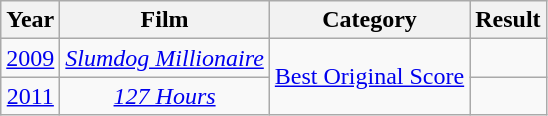<table class="wikitable">
<tr>
<th>Year</th>
<th>Film</th>
<th>Category</th>
<th>Result</th>
</tr>
<tr>
<td style="text-align:center;"><a href='#'>2009</a></td>
<td style="text-align:center;"><em><a href='#'>Slumdog Millionaire</a></em></td>
<td rowspan="2" style="text-align:center;"><a href='#'>Best Original Score</a></td>
<td></td>
</tr>
<tr>
<td style="text-align:center;"><a href='#'>2011</a></td>
<td style="text-align:center;"><em><a href='#'>127 Hours</a></em></td>
<td></td>
</tr>
</table>
